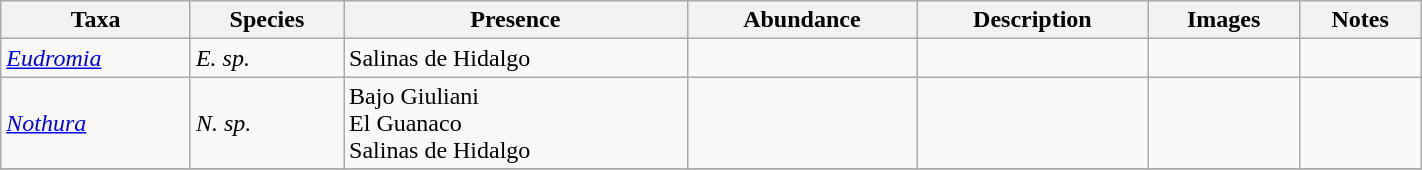<table class="wikitable sortable" align="center" width="75%">
<tr>
<th>Taxa</th>
<th>Species</th>
<th>Presence</th>
<th>Abundance</th>
<th>Description</th>
<th>Images</th>
<th>Notes</th>
</tr>
<tr>
<td><em><a href='#'>Eudromia</a></em></td>
<td><em>E. sp.</em></td>
<td>Salinas de Hidalgo</td>
<td></td>
<td></td>
<td></td>
<td align=center></td>
</tr>
<tr>
<td><em><a href='#'>Nothura</a></em></td>
<td><em>N. sp.</em></td>
<td>Bajo Giuliani<br>El Guanaco<br>Salinas de Hidalgo</td>
<td></td>
<td></td>
<td></td>
<td align=center></td>
</tr>
<tr>
</tr>
</table>
